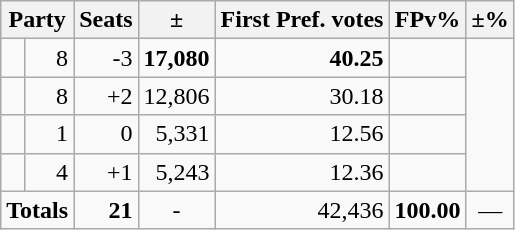<table class=wikitable>
<tr>
<th colspan=2 align=center>Party</th>
<th valign=top>Seats</th>
<th valign=top>±</th>
<th valign=top>First Pref. votes</th>
<th valign=top>FPv%</th>
<th valign=top>±%</th>
</tr>
<tr>
<td></td>
<td align=right>8</td>
<td align=right>-3</td>
<td align=right><strong>17,080</strong></td>
<td align=right><strong>40.25</strong></td>
<td align=right></td>
</tr>
<tr>
<td></td>
<td align=right>8</td>
<td align=right>+2</td>
<td align=right>12,806</td>
<td align=right>30.18</td>
<td align=right></td>
</tr>
<tr>
<td></td>
<td align=right>1</td>
<td align=right>0</td>
<td align=right>5,331</td>
<td align=right>12.56</td>
<td align=right></td>
</tr>
<tr>
<td></td>
<td align=right>4</td>
<td align=right>+1</td>
<td align=right>5,243</td>
<td align=right>12.36</td>
<td align=right></td>
</tr>
<tr>
<td colspan=2 align=center><strong>Totals</strong></td>
<td align=right><strong>21</strong></td>
<td align=center>-</td>
<td align=right>42,436</td>
<td align=center><strong>100.00</strong></td>
<td align=center>—</td>
</tr>
</table>
